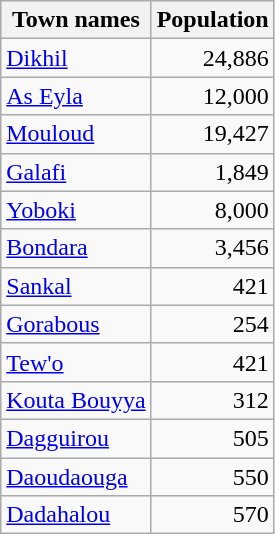<table class="wikitable collapsible sortable" style="margin:lem; margin-top:0;">
<tr>
<th>Town names</th>
<th>Population</th>
</tr>
<tr>
<td><a href='#'>Dikhil</a></td>
<td style="text-align:right;">24,886</td>
</tr>
<tr>
<td><a href='#'>As Eyla</a></td>
<td style="text-align:right;">12,000</td>
</tr>
<tr>
<td><a href='#'>Mouloud</a></td>
<td style="text-align:right;">19,427</td>
</tr>
<tr>
<td><a href='#'>Galafi</a></td>
<td style="text-align:right;">1,849</td>
</tr>
<tr>
<td><a href='#'>Yoboki</a></td>
<td style="text-align:right;">8,000</td>
</tr>
<tr>
<td><a href='#'>Bondara</a></td>
<td style="text-align:right;">3,456</td>
</tr>
<tr>
<td><a href='#'>Sankal</a></td>
<td style="text-align:right;">421</td>
</tr>
<tr>
<td><a href='#'>Gorabous</a></td>
<td style="text-align:right;">254</td>
</tr>
<tr>
<td><a href='#'>Tew'o</a></td>
<td style="text-align:right;">421</td>
</tr>
<tr>
<td><a href='#'>Kouta Bouyya</a></td>
<td style="text-align:right;">312</td>
</tr>
<tr>
<td><a href='#'>Dagguirou</a></td>
<td style="text-align:right;">505</td>
</tr>
<tr>
<td><a href='#'>Daoudaouga</a></td>
<td style="text-align:right;">550</td>
</tr>
<tr>
<td><a href='#'>Dadahalou</a></td>
<td style="text-align:right;">570</td>
</tr>
</table>
